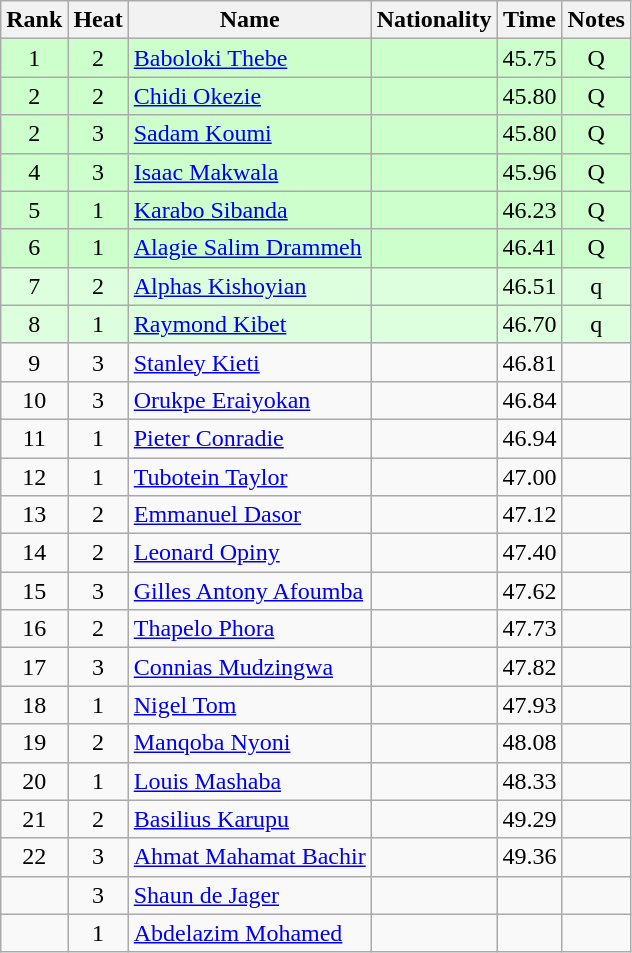<table class="wikitable sortable" style="text-align:center">
<tr>
<th>Rank</th>
<th>Heat</th>
<th>Name</th>
<th>Nationality</th>
<th>Time</th>
<th>Notes</th>
</tr>
<tr bgcolor=ccffcc>
<td>1</td>
<td>2</td>
<td align=left><a href='#'>Baboloki Thebe</a></td>
<td align=left></td>
<td>45.75</td>
<td>Q</td>
</tr>
<tr bgcolor=ccffcc>
<td>2</td>
<td>2</td>
<td align=left><a href='#'>Chidi Okezie</a></td>
<td align=left></td>
<td>45.80</td>
<td>Q</td>
</tr>
<tr bgcolor=ccffcc>
<td>2</td>
<td>3</td>
<td align=left><a href='#'>Sadam Koumi</a></td>
<td align=left></td>
<td>45.80</td>
<td>Q</td>
</tr>
<tr bgcolor=ccffcc>
<td>4</td>
<td>3</td>
<td align=left><a href='#'>Isaac Makwala</a></td>
<td align=left></td>
<td>45.96</td>
<td>Q</td>
</tr>
<tr bgcolor=ccffcc>
<td>5</td>
<td>1</td>
<td align=left><a href='#'>Karabo Sibanda</a></td>
<td align=left></td>
<td>46.23</td>
<td>Q</td>
</tr>
<tr bgcolor=ccffcc>
<td>6</td>
<td>1</td>
<td align=left><a href='#'>Alagie Salim Drammeh</a></td>
<td align=left></td>
<td>46.41</td>
<td>Q</td>
</tr>
<tr bgcolor=ddffdd>
<td>7</td>
<td>2</td>
<td align=left><a href='#'>Alphas Kishoyian</a></td>
<td align=left></td>
<td>46.51</td>
<td>q</td>
</tr>
<tr bgcolor=ddffdd>
<td>8</td>
<td>1</td>
<td align=left><a href='#'>Raymond Kibet</a></td>
<td align=left></td>
<td>46.70</td>
<td>q</td>
</tr>
<tr>
<td>9</td>
<td>3</td>
<td align=left><a href='#'>Stanley Kieti</a></td>
<td align=left></td>
<td>46.81</td>
<td></td>
</tr>
<tr>
<td>10</td>
<td>3</td>
<td align=left><a href='#'>Orukpe Eraiyokan</a></td>
<td align=left></td>
<td>46.84</td>
<td></td>
</tr>
<tr>
<td>11</td>
<td>1</td>
<td align=left><a href='#'>Pieter Conradie</a></td>
<td align=left></td>
<td>46.94</td>
<td></td>
</tr>
<tr>
<td>12</td>
<td>1</td>
<td align=left><a href='#'>Tubotein Taylor</a></td>
<td align=left></td>
<td>47.00</td>
<td></td>
</tr>
<tr>
<td>13</td>
<td>2</td>
<td align=left><a href='#'>Emmanuel Dasor</a></td>
<td align=left></td>
<td>47.12</td>
<td></td>
</tr>
<tr>
<td>14</td>
<td>2</td>
<td align=left><a href='#'>Leonard Opiny</a></td>
<td align=left></td>
<td>47.40</td>
<td></td>
</tr>
<tr>
<td>15</td>
<td>3</td>
<td align=left><a href='#'>Gilles Antony Afoumba</a></td>
<td align=left></td>
<td>47.62</td>
<td></td>
</tr>
<tr>
<td>16</td>
<td>2</td>
<td align=left><a href='#'>Thapelo Phora</a></td>
<td align=left></td>
<td>47.73</td>
<td></td>
</tr>
<tr>
<td>17</td>
<td>3</td>
<td align=left><a href='#'>Connias Mudzingwa</a></td>
<td align=left></td>
<td>47.82</td>
<td></td>
</tr>
<tr>
<td>18</td>
<td>1</td>
<td align=left><a href='#'>Nigel Tom</a></td>
<td align=left></td>
<td>47.93</td>
<td></td>
</tr>
<tr>
<td>19</td>
<td>2</td>
<td align=left><a href='#'>Manqoba Nyoni</a></td>
<td align=left></td>
<td>48.08</td>
<td></td>
</tr>
<tr>
<td>20</td>
<td>1</td>
<td align=left><a href='#'>Louis Mashaba</a></td>
<td align=left></td>
<td>48.33</td>
<td></td>
</tr>
<tr>
<td>21</td>
<td>2</td>
<td align=left><a href='#'>Basilius Karupu</a></td>
<td align=left></td>
<td>49.29</td>
<td></td>
</tr>
<tr>
<td>22</td>
<td>3</td>
<td align=left><a href='#'>Ahmat Mahamat Bachir</a></td>
<td align=left></td>
<td>49.36</td>
<td></td>
</tr>
<tr>
<td></td>
<td>3</td>
<td align=left><a href='#'>Shaun de Jager</a></td>
<td align=left></td>
<td></td>
<td></td>
</tr>
<tr>
<td></td>
<td>1</td>
<td align=left><a href='#'>Abdelazim Mohamed</a></td>
<td align=left></td>
<td></td>
<td></td>
</tr>
</table>
